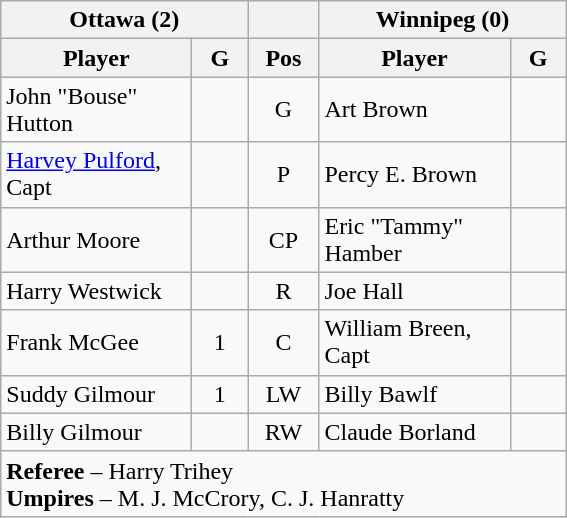<table class="wikitable">
<tr>
<th colspan="2">Ottawa (2)</th>
<th></th>
<th colspan="2">Winnipeg (0)</th>
</tr>
<tr>
<th width="120">Player</th>
<th width="30">G</th>
<th width="40">Pos</th>
<th width="120">Player</th>
<th width="30">G</th>
</tr>
<tr align="center">
<td align="left">John "Bouse" Hutton</td>
<td></td>
<td align="center">G</td>
<td align="left">Art Brown</td>
<td></td>
</tr>
<tr align="center">
<td align="left"><a href='#'>Harvey Pulford</a>, Capt</td>
<td></td>
<td align="center">P</td>
<td align="left">Percy E. Brown</td>
<td></td>
</tr>
<tr align="center">
<td align="left">Arthur Moore</td>
<td></td>
<td align="center">CP</td>
<td align="left">Eric "Tammy" Hamber</td>
<td></td>
</tr>
<tr align="center">
<td align="left">Harry Westwick</td>
<td></td>
<td align="center">R</td>
<td align="left">Joe Hall</td>
<td></td>
</tr>
<tr align="center">
<td align="left">Frank McGee</td>
<td>1</td>
<td align="center">C</td>
<td align="left">William Breen, Capt</td>
<td></td>
</tr>
<tr align="center">
<td align="left">Suddy Gilmour</td>
<td>1</td>
<td align="center">LW</td>
<td align="left">Billy Bawlf</td>
<td></td>
</tr>
<tr align="center">
<td align="left">Billy Gilmour</td>
<td></td>
<td>RW</td>
<td align="left">Claude Borland</td>
<td></td>
</tr>
<tr>
<td colspan="5"><strong>Referee</strong> – Harry Trihey<br><strong>Umpires</strong> – M. J. McCrory, C. J. Hanratty</td>
</tr>
</table>
